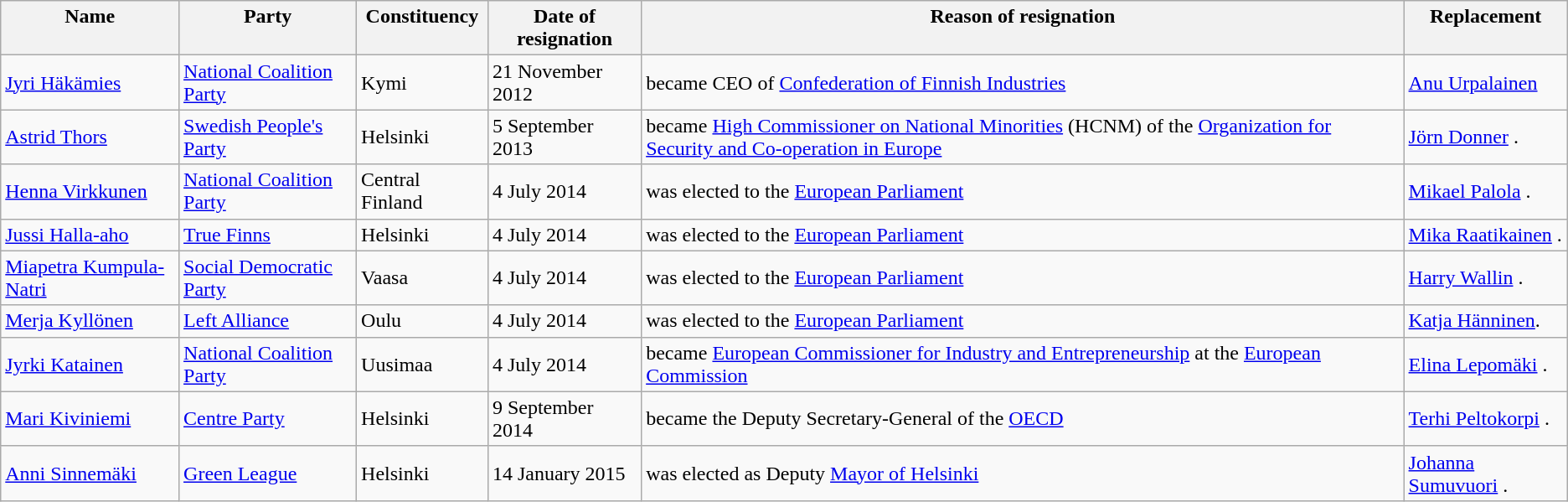<table class="wikitable sortable">
<tr>
<th style="text-align:center; vertical-align:top;"><strong>Name</strong></th>
<th valign="top"><strong>Party</strong></th>
<th valign="top"><strong>Constituency </strong></th>
<th valign="top"><strong> Date of resignation</strong></th>
<th valign="top"><strong> Reason of resignation</strong></th>
<th valign="top">Replacement</th>
</tr>
<tr>
<td><a href='#'>Jyri Häkämies</a></td>
<td><a href='#'>National Coalition Party</a></td>
<td>Kymi</td>
<td>21 November 2012</td>
<td>became CEO of <a href='#'>Confederation of Finnish Industries</a></td>
<td><a href='#'>Anu Urpalainen</a></td>
</tr>
<tr>
<td><a href='#'>Astrid Thors</a></td>
<td><a href='#'>Swedish People's Party</a></td>
<td>Helsinki</td>
<td>5 September 2013</td>
<td>became <a href='#'>High Commissioner on National Minorities</a> (HCNM) of the <a href='#'>Organization for Security and Co-operation in Europe</a></td>
<td><a href='#'>Jörn Donner</a>  .</td>
</tr>
<tr>
<td><a href='#'>Henna Virkkunen</a></td>
<td><a href='#'>National Coalition Party</a></td>
<td>Central Finland</td>
<td>4 July 2014</td>
<td>was elected to the <a href='#'>European Parliament</a></td>
<td><a href='#'>Mikael Palola</a>  .</td>
</tr>
<tr>
<td><a href='#'>Jussi Halla-aho</a></td>
<td><a href='#'>True Finns</a></td>
<td>Helsinki</td>
<td>4 July 2014</td>
<td>was elected to the <a href='#'>European Parliament</a></td>
<td><a href='#'>Mika Raatikainen</a>  .</td>
</tr>
<tr>
<td><a href='#'>Miapetra Kumpula-Natri</a></td>
<td><a href='#'>Social Democratic Party</a></td>
<td>Vaasa</td>
<td>4 July 2014</td>
<td>was elected to the <a href='#'>European Parliament</a></td>
<td><a href='#'>Harry Wallin</a> .</td>
</tr>
<tr>
<td><a href='#'>Merja Kyllönen</a></td>
<td><a href='#'>Left Alliance</a></td>
<td>Oulu</td>
<td>4 July 2014</td>
<td>was elected to the <a href='#'>European Parliament</a></td>
<td><a href='#'>Katja Hänninen</a>.</td>
</tr>
<tr>
<td><a href='#'>Jyrki Katainen</a></td>
<td><a href='#'>National Coalition Party</a></td>
<td>Uusimaa</td>
<td>4 July 2014</td>
<td>became <a href='#'>European Commissioner for Industry and Entrepreneurship</a> at the <a href='#'>European Commission</a></td>
<td><a href='#'>Elina Lepomäki</a>  .</td>
</tr>
<tr>
<td><a href='#'>Mari Kiviniemi</a></td>
<td><a href='#'>Centre Party</a></td>
<td>Helsinki</td>
<td>9 September 2014</td>
<td>became the Deputy Secretary-General of the <a href='#'>OECD</a></td>
<td><a href='#'>Terhi Peltokorpi</a>  .</td>
</tr>
<tr>
<td><a href='#'>Anni Sinnemäki</a></td>
<td><a href='#'>Green League</a></td>
<td>Helsinki</td>
<td>14 January 2015</td>
<td>was elected as Deputy <a href='#'>Mayor of Helsinki</a></td>
<td><a href='#'>Johanna Sumuvuori</a>  .</td>
</tr>
</table>
